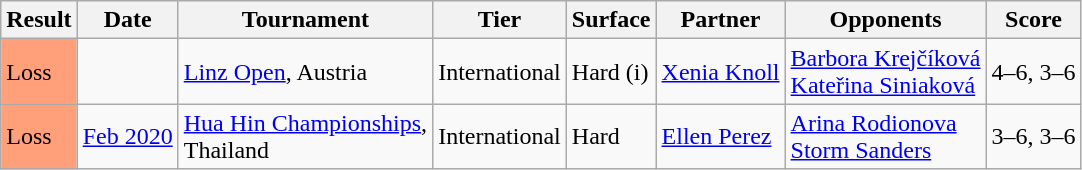<table class="sortable wikitable">
<tr>
<th>Result</th>
<th>Date</th>
<th>Tournament</th>
<th>Tier</th>
<th>Surface</th>
<th>Partner</th>
<th>Opponents</th>
<th class="unsortable">Score</th>
</tr>
<tr>
<td bgcolor=FFA07A>Loss</td>
<td><a href='#'></a></td>
<td><a href='#'>Linz Open</a>, Austria</td>
<td>International</td>
<td>Hard (i)</td>
<td> <a href='#'>Xenia Knoll</a></td>
<td> <a href='#'>Barbora Krejčíková</a> <br>  <a href='#'>Kateřina Siniaková</a></td>
<td>4–6, 3–6</td>
</tr>
<tr>
<td bgcolor=FFA07A>Loss</td>
<td><a href='#'>Feb 2020</a></td>
<td><a href='#'>Hua Hin Championships</a>, <br>Thailand</td>
<td>International</td>
<td>Hard</td>
<td> <a href='#'>Ellen Perez</a></td>
<td> <a href='#'>Arina Rodionova</a> <br>  <a href='#'>Storm Sanders</a></td>
<td>3–6, 3–6</td>
</tr>
</table>
